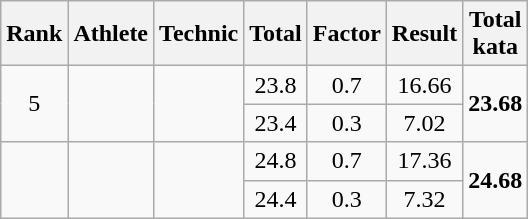<table class="wikitable" style="text-align:center">
<tr>
<th>Rank</th>
<th>Athlete</th>
<th>Technic</th>
<th>Total</th>
<th>Factor</th>
<th>Result</th>
<th>Total<br>kata</th>
</tr>
<tr>
<td rowspan=2>5</td>
<td rowspan=2 align=left></td>
<td rowspan=2 align=left></td>
<td>23.8</td>
<td>0.7</td>
<td>16.66</td>
<td rowspan=2><strong>23.68</strong></td>
</tr>
<tr>
<td>23.4</td>
<td>0.3</td>
<td>7.02</td>
</tr>
<tr>
<td rowspan=2></td>
<td rowspan=2 align=left></td>
<td rowspan=2 align=left></td>
<td>24.8</td>
<td>0.7</td>
<td>17.36</td>
<td rowspan=2><strong>24.68</strong></td>
</tr>
<tr>
<td>24.4</td>
<td>0.3</td>
<td>7.32</td>
</tr>
</table>
